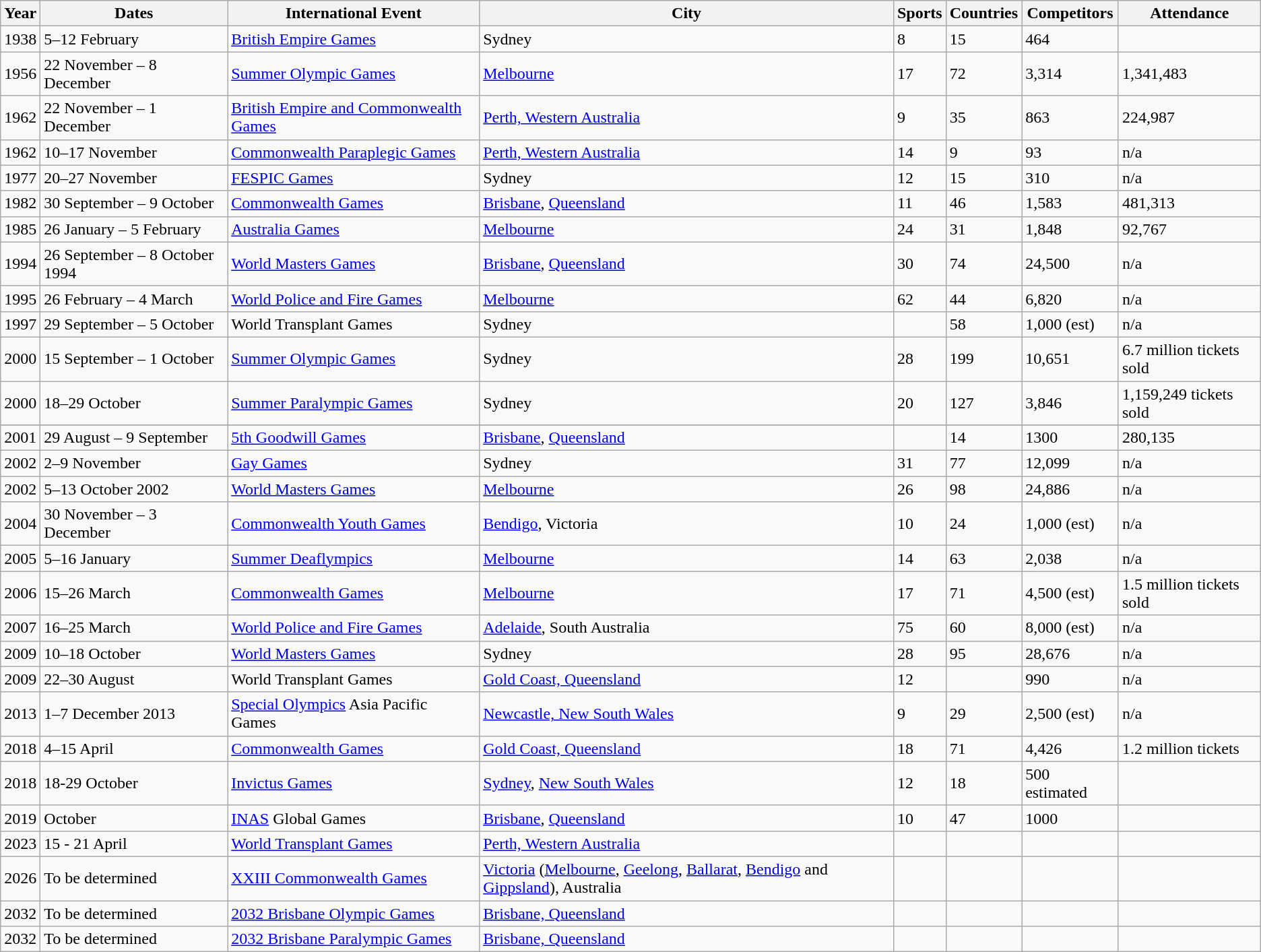<table class="wikitable sortable">
<tr>
<th>Year</th>
<th>Dates</th>
<th>International Event</th>
<th>City</th>
<th>Sports</th>
<th>Countries</th>
<th>Competitors</th>
<th>Attendance</th>
</tr>
<tr>
<td>1938</td>
<td>5–12 February</td>
<td><a href='#'>British Empire Games</a></td>
<td>Sydney</td>
<td>8</td>
<td>15</td>
<td>464</td>
<td></td>
</tr>
<tr>
<td>1956</td>
<td>22 November – 8 December</td>
<td><a href='#'>Summer Olympic Games</a></td>
<td><a href='#'>Melbourne</a></td>
<td>17</td>
<td>72</td>
<td>3,314</td>
<td>1,341,483</td>
</tr>
<tr>
<td>1962</td>
<td>22 November – 1 December</td>
<td><a href='#'>British Empire and Commonwealth Games</a></td>
<td><a href='#'>Perth, Western Australia</a></td>
<td>9</td>
<td>35</td>
<td>863</td>
<td>224,987</td>
</tr>
<tr>
<td>1962</td>
<td>10–17 November</td>
<td><a href='#'>Commonwealth Paraplegic Games</a></td>
<td><a href='#'>Perth, Western Australia</a></td>
<td>14</td>
<td>9</td>
<td>93</td>
<td>n/a</td>
</tr>
<tr>
<td>1977</td>
<td>20–27 November</td>
<td><a href='#'>FESPIC Games</a></td>
<td>Sydney</td>
<td>12</td>
<td>15</td>
<td>310</td>
<td>n/a</td>
</tr>
<tr>
<td>1982</td>
<td>30 September – 9 October</td>
<td><a href='#'>Commonwealth Games</a></td>
<td><a href='#'>Brisbane</a>, <a href='#'>Queensland</a></td>
<td>11</td>
<td>46</td>
<td>1,583</td>
<td>481,313</td>
</tr>
<tr>
<td>1985</td>
<td>26 January – 5 February</td>
<td><a href='#'>Australia Games</a></td>
<td><a href='#'>Melbourne</a></td>
<td>24</td>
<td>31</td>
<td>1,848</td>
<td>92,767</td>
</tr>
<tr>
<td>1994</td>
<td>26 September – 8 October 1994</td>
<td><a href='#'>World Masters Games</a></td>
<td><a href='#'>Brisbane</a>, <a href='#'>Queensland</a></td>
<td>30</td>
<td>74</td>
<td>24,500</td>
<td>n/a</td>
</tr>
<tr>
<td>1995</td>
<td>26 February – 4 March</td>
<td><a href='#'>World Police and Fire Games</a></td>
<td><a href='#'>Melbourne</a></td>
<td>62</td>
<td>44</td>
<td>6,820</td>
<td>n/a</td>
</tr>
<tr>
<td>1997</td>
<td>29 September – 5 October</td>
<td>World Transplant Games</td>
<td>Sydney</td>
<td></td>
<td>58</td>
<td>1,000 (est)</td>
<td>n/a</td>
</tr>
<tr>
<td>2000</td>
<td>15 September – 1 October</td>
<td><a href='#'>Summer Olympic Games</a></td>
<td>Sydney</td>
<td>28</td>
<td>199</td>
<td>10,651</td>
<td>6.7 million tickets sold</td>
</tr>
<tr>
<td>2000</td>
<td>18–29 October</td>
<td><a href='#'>Summer Paralympic Games</a></td>
<td>Sydney</td>
<td>20</td>
<td>127</td>
<td>3,846</td>
<td>1,159,249 tickets sold</td>
</tr>
<tr>
</tr>
<tr>
<td>2001</td>
<td>29 August – 9 September</td>
<td><a href='#'>5th Goodwill Games</a></td>
<td><a href='#'>Brisbane</a>, <a href='#'>Queensland</a></td>
<td></td>
<td>14</td>
<td>1300</td>
<td>280,135</td>
</tr>
<tr>
<td>2002</td>
<td>2–9 November</td>
<td><a href='#'>Gay Games</a></td>
<td>Sydney</td>
<td>31</td>
<td>77</td>
<td>12,099</td>
<td>n/a</td>
</tr>
<tr>
<td>2002</td>
<td>5–13 October 2002</td>
<td><a href='#'>World Masters Games</a></td>
<td><a href='#'>Melbourne</a></td>
<td>26</td>
<td>98</td>
<td>24,886</td>
<td>n/a</td>
</tr>
<tr>
<td>2004</td>
<td>30 November – 3 December</td>
<td><a href='#'>Commonwealth Youth Games</a></td>
<td><a href='#'>Bendigo</a>, Victoria</td>
<td>10</td>
<td>24</td>
<td>1,000 (est)</td>
<td>n/a</td>
</tr>
<tr>
<td>2005</td>
<td>5–16 January</td>
<td><a href='#'>Summer Deaflympics</a></td>
<td><a href='#'>Melbourne</a></td>
<td>14</td>
<td>63</td>
<td>2,038</td>
<td>n/a</td>
</tr>
<tr>
<td>2006</td>
<td>15–26 March</td>
<td><a href='#'>Commonwealth Games</a></td>
<td><a href='#'>Melbourne</a></td>
<td>17</td>
<td>71</td>
<td>4,500 (est)</td>
<td>1.5 million tickets sold</td>
</tr>
<tr>
<td>2007</td>
<td>16–25 March</td>
<td><a href='#'>World Police and Fire Games</a></td>
<td><a href='#'>Adelaide</a>, South Australia</td>
<td>75</td>
<td>60</td>
<td>8,000 (est)</td>
<td>n/a</td>
</tr>
<tr>
<td>2009</td>
<td>10–18 October</td>
<td><a href='#'>World Masters Games</a></td>
<td>Sydney</td>
<td>28</td>
<td>95</td>
<td>28,676</td>
<td>n/a</td>
</tr>
<tr>
<td>2009</td>
<td>22–30 August</td>
<td>World Transplant Games</td>
<td><a href='#'>Gold Coast, Queensland</a></td>
<td>12</td>
<td></td>
<td>990</td>
<td>n/a</td>
</tr>
<tr>
<td>2013</td>
<td>1–7 December 2013</td>
<td><a href='#'>Special Olympics</a> Asia Pacific Games</td>
<td><a href='#'>Newcastle, New South Wales</a></td>
<td>9</td>
<td>29</td>
<td>2,500 (est)</td>
<td>n/a</td>
</tr>
<tr>
<td>2018</td>
<td>4–15 April</td>
<td><a href='#'>Commonwealth Games</a></td>
<td><a href='#'>Gold Coast, Queensland</a></td>
<td>18</td>
<td>71</td>
<td>4,426</td>
<td>1.2 million tickets</td>
</tr>
<tr>
<td>2018</td>
<td>18-29 October</td>
<td><a href='#'>Invictus Games</a></td>
<td><a href='#'>Sydney</a>, <a href='#'>New South Wales</a></td>
<td>12</td>
<td>18</td>
<td>500 estimated</td>
<td></td>
</tr>
<tr>
<td>2019</td>
<td>October</td>
<td><a href='#'>INAS</a> Global Games</td>
<td><a href='#'>Brisbane</a>, <a href='#'>Queensland</a></td>
<td>10</td>
<td>47</td>
<td>1000</td>
<td></td>
</tr>
<tr>
<td>2023</td>
<td>15 - 21 April</td>
<td><a href='#'>World Transplant Games</a></td>
<td><a href='#'>Perth, Western Australia</a></td>
<td></td>
<td></td>
<td></td>
<td></td>
</tr>
<tr>
<td>2026</td>
<td>To be determined</td>
<td><a href='#'>XXIII Commonwealth Games</a></td>
<td><a href='#'>Victoria</a> (<a href='#'>Melbourne</a>, <a href='#'>Geelong</a>, <a href='#'>Ballarat</a>, <a href='#'>Bendigo</a> and <a href='#'>Gippsland</a>), Australia</td>
<td></td>
<td></td>
<td></td>
<td></td>
</tr>
<tr>
<td>2032</td>
<td>To be determined</td>
<td><a href='#'>2032 Brisbane Olympic Games</a></td>
<td><a href='#'>Brisbane, Queensland</a></td>
<td></td>
<td></td>
<td></td>
<td></td>
</tr>
<tr>
<td>2032</td>
<td>To be determined</td>
<td><a href='#'>2032 Brisbane Paralympic Games</a></td>
<td><a href='#'>Brisbane, Queensland</a></td>
<td></td>
<td></td>
<td></td>
<td></td>
</tr>
</table>
